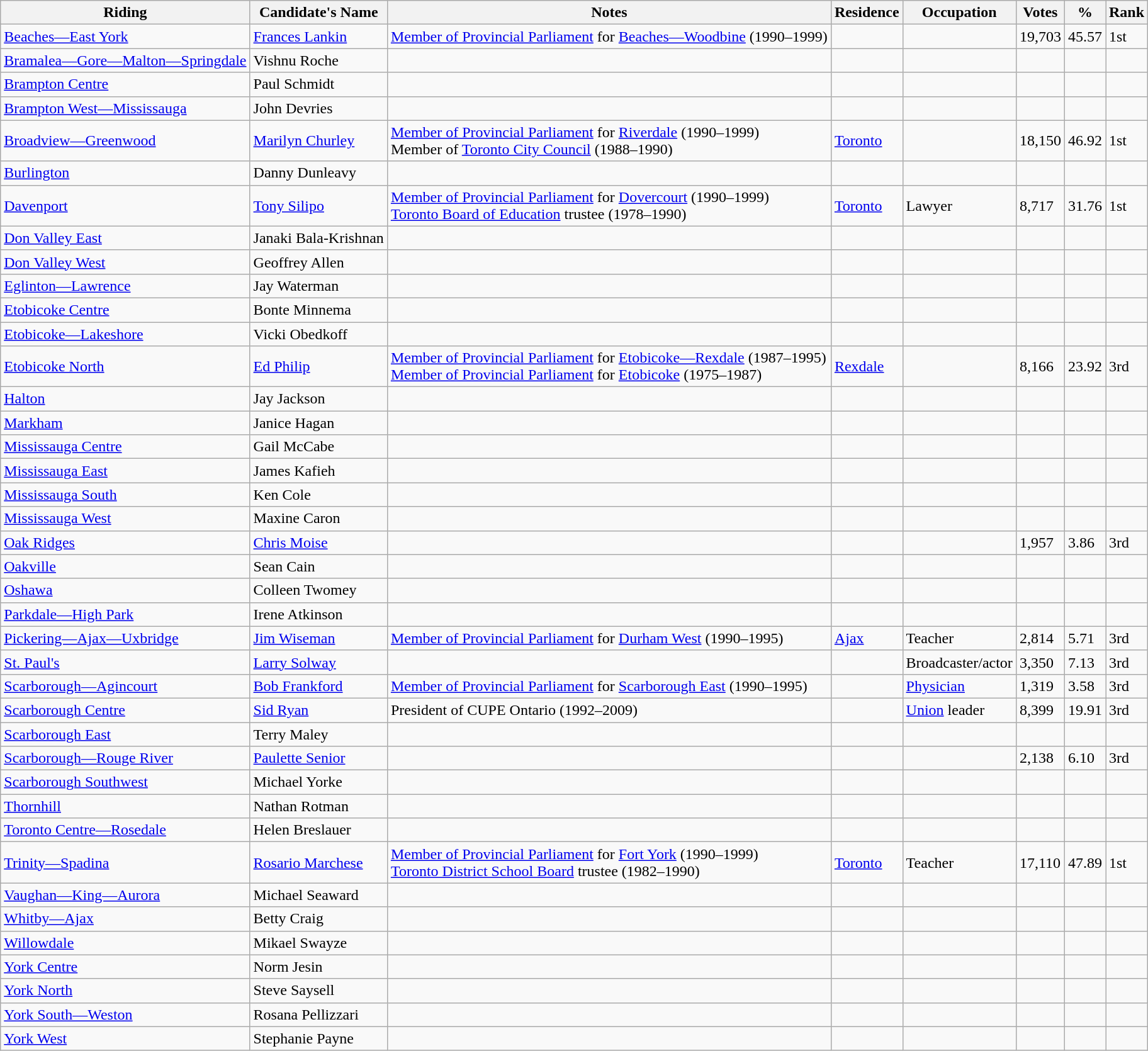<table class="wikitable sortable">
<tr>
<th>Riding<br></th>
<th>Candidate's Name</th>
<th>Notes</th>
<th>Residence</th>
<th>Occupation</th>
<th>Votes</th>
<th>%</th>
<th>Rank</th>
</tr>
<tr>
<td><a href='#'>Beaches—East York</a></td>
<td><a href='#'>Frances Lankin</a></td>
<td><a href='#'>Member of Provincial Parliament</a> for <a href='#'>Beaches—Woodbine</a> (1990–1999)</td>
<td></td>
<td></td>
<td>19,703</td>
<td>45.57</td>
<td>1st</td>
</tr>
<tr>
<td><a href='#'>Bramalea—Gore—Malton—Springdale</a></td>
<td>Vishnu Roche</td>
<td></td>
<td></td>
<td></td>
<td></td>
<td></td>
<td></td>
</tr>
<tr>
<td><a href='#'>Brampton Centre</a></td>
<td>Paul Schmidt</td>
<td></td>
<td></td>
<td></td>
<td></td>
<td></td>
<td></td>
</tr>
<tr>
<td><a href='#'>Brampton West—Mississauga</a></td>
<td>John Devries</td>
<td></td>
<td></td>
<td></td>
<td></td>
<td></td>
<td></td>
</tr>
<tr>
<td><a href='#'>Broadview—Greenwood</a></td>
<td><a href='#'>Marilyn Churley</a></td>
<td><a href='#'>Member of Provincial Parliament</a> for <a href='#'>Riverdale</a> (1990–1999) <br> Member of <a href='#'>Toronto City Council</a> (1988–1990)</td>
<td><a href='#'>Toronto</a></td>
<td></td>
<td>18,150</td>
<td>46.92</td>
<td>1st</td>
</tr>
<tr>
<td><a href='#'>Burlington</a></td>
<td>Danny Dunleavy</td>
<td></td>
<td></td>
<td></td>
<td></td>
<td></td>
</tr>
<tr>
<td><a href='#'>Davenport</a></td>
<td><a href='#'>Tony Silipo</a></td>
<td><a href='#'>Member of Provincial Parliament</a> for <a href='#'>Dovercourt</a> (1990–1999) <br> <a href='#'>Toronto Board of Education</a> trustee (1978–1990)</td>
<td><a href='#'>Toronto</a></td>
<td>Lawyer</td>
<td>8,717</td>
<td>31.76</td>
<td>1st</td>
</tr>
<tr>
<td><a href='#'>Don Valley East</a></td>
<td>Janaki Bala-Krishnan</td>
<td></td>
<td></td>
<td></td>
<td></td>
<td></td>
<td></td>
</tr>
<tr>
<td><a href='#'>Don Valley West</a></td>
<td>Geoffrey Allen</td>
<td></td>
<td></td>
<td></td>
<td></td>
<td></td>
<td></td>
</tr>
<tr>
<td><a href='#'>Eglinton—Lawrence</a></td>
<td>Jay Waterman</td>
<td></td>
<td></td>
<td></td>
<td></td>
<td></td>
<td></td>
</tr>
<tr>
<td><a href='#'>Etobicoke Centre</a></td>
<td>Bonte Minnema</td>
<td></td>
<td></td>
<td></td>
<td></td>
<td></td>
<td></td>
</tr>
<tr>
<td><a href='#'>Etobicoke—Lakeshore</a></td>
<td>Vicki Obedkoff</td>
<td></td>
<td></td>
<td></td>
<td></td>
<td></td>
<td></td>
</tr>
<tr>
<td><a href='#'>Etobicoke North</a></td>
<td><a href='#'>Ed Philip</a></td>
<td><a href='#'>Member of Provincial Parliament</a> for <a href='#'>Etobicoke—Rexdale</a> (1987–1995) <br> <a href='#'>Member of Provincial Parliament</a> for <a href='#'>Etobicoke</a> (1975–1987)</td>
<td><a href='#'>Rexdale</a></td>
<td></td>
<td>8,166</td>
<td>23.92</td>
<td>3rd</td>
</tr>
<tr>
<td><a href='#'>Halton</a></td>
<td>Jay Jackson</td>
<td></td>
<td></td>
<td></td>
<td></td>
<td></td>
<td></td>
</tr>
<tr>
<td><a href='#'>Markham</a></td>
<td>Janice Hagan</td>
<td></td>
<td></td>
<td></td>
<td></td>
<td></td>
<td></td>
</tr>
<tr>
<td><a href='#'>Mississauga Centre</a></td>
<td>Gail McCabe</td>
<td></td>
<td></td>
<td></td>
<td></td>
<td></td>
<td></td>
</tr>
<tr>
<td><a href='#'>Mississauga East</a></td>
<td>James Kafieh</td>
<td></td>
<td></td>
<td></td>
<td></td>
<td></td>
<td></td>
</tr>
<tr>
<td><a href='#'>Mississauga South</a></td>
<td>Ken Cole</td>
<td></td>
<td></td>
<td></td>
<td></td>
<td></td>
<td></td>
</tr>
<tr>
<td><a href='#'>Mississauga West</a></td>
<td>Maxine Caron</td>
<td></td>
<td></td>
<td></td>
<td></td>
<td></td>
<td></td>
</tr>
<tr>
<td><a href='#'>Oak Ridges</a></td>
<td><a href='#'>Chris Moise</a></td>
<td></td>
<td></td>
<td></td>
<td>1,957</td>
<td>3.86</td>
<td>3rd</td>
</tr>
<tr>
<td><a href='#'>Oakville</a></td>
<td>Sean Cain</td>
<td></td>
<td></td>
<td></td>
<td></td>
<td></td>
<td></td>
</tr>
<tr>
<td><a href='#'>Oshawa</a></td>
<td>Colleen Twomey</td>
<td></td>
<td></td>
<td></td>
<td></td>
<td></td>
<td></td>
</tr>
<tr>
<td><a href='#'>Parkdale—High Park</a></td>
<td>Irene Atkinson</td>
<td></td>
<td></td>
<td></td>
<td></td>
<td></td>
<td></td>
</tr>
<tr>
<td><a href='#'>Pickering—Ajax—Uxbridge</a></td>
<td><a href='#'>Jim Wiseman</a></td>
<td><a href='#'>Member of Provincial Parliament</a> for <a href='#'>Durham West</a> (1990–1995)</td>
<td><a href='#'>Ajax</a></td>
<td>Teacher</td>
<td>2,814</td>
<td>5.71</td>
<td>3rd</td>
</tr>
<tr>
<td><a href='#'>St. Paul's</a></td>
<td><a href='#'>Larry Solway</a></td>
<td></td>
<td></td>
<td>Broadcaster/actor</td>
<td>3,350</td>
<td>7.13</td>
<td>3rd</td>
</tr>
<tr>
<td><a href='#'>Scarborough—Agincourt</a></td>
<td><a href='#'>Bob Frankford</a></td>
<td><a href='#'>Member of Provincial Parliament</a> for <a href='#'>Scarborough East</a> (1990–1995)</td>
<td></td>
<td><a href='#'>Physician</a></td>
<td>1,319</td>
<td>3.58</td>
<td>3rd</td>
</tr>
<tr>
<td><a href='#'>Scarborough Centre</a></td>
<td><a href='#'>Sid Ryan</a></td>
<td>President of CUPE Ontario (1992–2009)</td>
<td></td>
<td><a href='#'>Union</a> leader</td>
<td>8,399</td>
<td>19.91</td>
<td>3rd</td>
</tr>
<tr>
<td><a href='#'>Scarborough East</a></td>
<td>Terry Maley</td>
<td></td>
<td></td>
<td></td>
<td></td>
<td></td>
<td></td>
</tr>
<tr>
<td><a href='#'>Scarborough—Rouge River</a></td>
<td><a href='#'>Paulette Senior</a></td>
<td></td>
<td></td>
<td></td>
<td>2,138</td>
<td>6.10</td>
<td>3rd</td>
</tr>
<tr>
<td><a href='#'>Scarborough Southwest</a></td>
<td>Michael Yorke</td>
<td></td>
<td></td>
<td></td>
<td></td>
<td></td>
<td></td>
</tr>
<tr>
<td><a href='#'>Thornhill</a></td>
<td>Nathan Rotman</td>
<td></td>
<td></td>
<td></td>
<td></td>
<td></td>
<td></td>
</tr>
<tr>
<td><a href='#'>Toronto Centre—Rosedale</a></td>
<td>Helen Breslauer</td>
<td></td>
<td></td>
<td></td>
<td></td>
<td></td>
<td></td>
</tr>
<tr>
<td><a href='#'>Trinity—Spadina</a></td>
<td><a href='#'>Rosario Marchese</a></td>
<td><a href='#'>Member of Provincial Parliament</a> for <a href='#'>Fort York</a> (1990–1999) <br> <a href='#'>Toronto District School Board</a> trustee (1982–1990)</td>
<td><a href='#'>Toronto</a></td>
<td>Teacher</td>
<td>17,110</td>
<td>47.89</td>
<td>1st</td>
</tr>
<tr>
<td><a href='#'>Vaughan—King—Aurora</a></td>
<td>Michael Seaward</td>
<td></td>
<td></td>
<td></td>
<td></td>
<td></td>
<td></td>
</tr>
<tr>
<td><a href='#'>Whitby—Ajax</a></td>
<td>Betty Craig</td>
<td></td>
<td></td>
<td></td>
<td></td>
<td></td>
<td></td>
</tr>
<tr>
<td><a href='#'>Willowdale</a></td>
<td>Mikael Swayze</td>
<td></td>
<td></td>
<td></td>
<td></td>
<td></td>
<td></td>
</tr>
<tr>
<td><a href='#'>York Centre</a></td>
<td>Norm Jesin</td>
<td></td>
<td></td>
<td></td>
<td></td>
<td></td>
<td></td>
</tr>
<tr>
<td><a href='#'>York North</a></td>
<td>Steve Saysell</td>
<td></td>
<td></td>
<td></td>
<td></td>
<td></td>
<td></td>
</tr>
<tr>
<td><a href='#'>York South—Weston</a></td>
<td>Rosana Pellizzari</td>
<td></td>
<td></td>
<td></td>
<td></td>
<td></td>
<td></td>
</tr>
<tr>
<td><a href='#'>York West</a></td>
<td>Stephanie Payne</td>
<td></td>
<td></td>
<td></td>
<td></td>
<td></td>
<td></td>
</tr>
</table>
